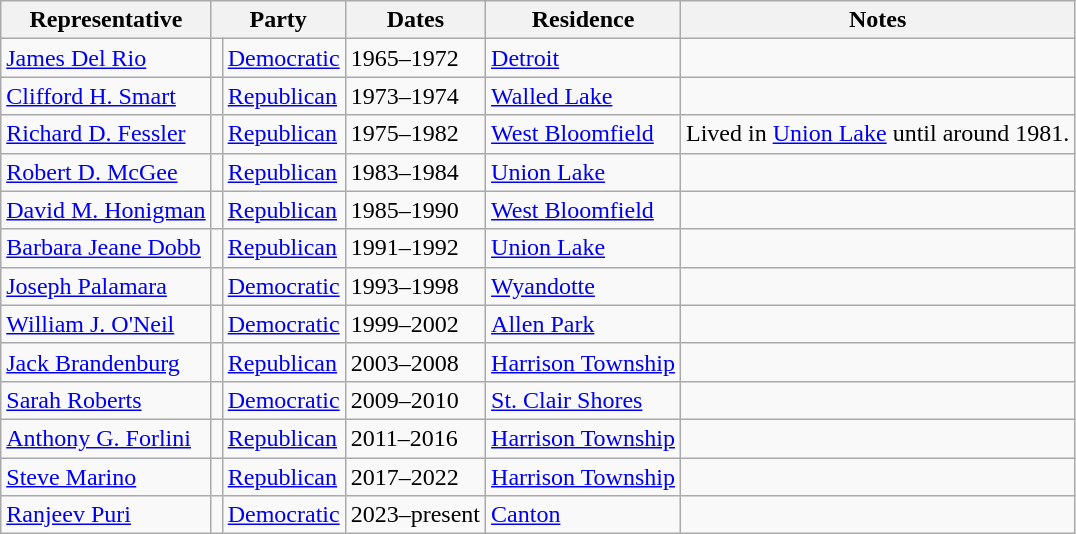<table class=wikitable>
<tr valign=bottom>
<th>Representative</th>
<th colspan="2">Party</th>
<th>Dates</th>
<th>Residence</th>
<th>Notes</th>
</tr>
<tr>
<td><a href='#'>James Del Rio</a></td>
<td bgcolor=></td>
<td><a href='#'>Democratic</a></td>
<td>1965–1972</td>
<td><a href='#'>Detroit</a></td>
<td></td>
</tr>
<tr>
<td><a href='#'>Clifford H. Smart</a></td>
<td bgcolor=></td>
<td><a href='#'>Republican</a></td>
<td>1973–1974</td>
<td><a href='#'>Walled Lake</a></td>
<td></td>
</tr>
<tr>
<td><a href='#'>Richard D. Fessler</a></td>
<td bgcolor=></td>
<td><a href='#'>Republican</a></td>
<td>1975–1982</td>
<td><a href='#'>West Bloomfield</a></td>
<td>Lived in <a href='#'>Union Lake</a> until around 1981.</td>
</tr>
<tr>
<td><a href='#'>Robert D. McGee</a></td>
<td bgcolor=></td>
<td><a href='#'>Republican</a></td>
<td>1983–1984</td>
<td><a href='#'>Union Lake</a></td>
<td></td>
</tr>
<tr>
<td><a href='#'>David M. Honigman</a></td>
<td bgcolor=></td>
<td><a href='#'>Republican</a></td>
<td>1985–1990</td>
<td><a href='#'>West Bloomfield</a></td>
<td></td>
</tr>
<tr>
<td><a href='#'>Barbara Jeane Dobb</a></td>
<td bgcolor=></td>
<td><a href='#'>Republican</a></td>
<td>1991–1992</td>
<td><a href='#'>Union Lake</a></td>
<td></td>
</tr>
<tr>
<td><a href='#'>Joseph Palamara</a></td>
<td bgcolor=></td>
<td><a href='#'>Democratic</a></td>
<td>1993–1998</td>
<td><a href='#'>Wyandotte</a></td>
<td></td>
</tr>
<tr>
<td><a href='#'>William J. O'Neil</a></td>
<td bgcolor=></td>
<td><a href='#'>Democratic</a></td>
<td>1999–2002</td>
<td><a href='#'>Allen Park</a></td>
<td></td>
</tr>
<tr>
<td><a href='#'>Jack Brandenburg</a></td>
<td bgcolor=></td>
<td><a href='#'>Republican</a></td>
<td>2003–2008</td>
<td><a href='#'>Harrison Township</a></td>
<td></td>
</tr>
<tr>
<td><a href='#'>Sarah Roberts</a></td>
<td bgcolor=></td>
<td><a href='#'>Democratic</a></td>
<td>2009–2010</td>
<td><a href='#'>St. Clair Shores</a></td>
<td></td>
</tr>
<tr>
<td><a href='#'>Anthony G. Forlini</a></td>
<td bgcolor=></td>
<td><a href='#'>Republican</a></td>
<td>2011–2016</td>
<td><a href='#'>Harrison Township</a></td>
<td></td>
</tr>
<tr>
<td><a href='#'>Steve Marino</a></td>
<td bgcolor=></td>
<td><a href='#'>Republican</a></td>
<td>2017–2022</td>
<td><a href='#'>Harrison Township</a></td>
<td></td>
</tr>
<tr>
<td><a href='#'>Ranjeev Puri</a></td>
<td bgcolor=></td>
<td><a href='#'>Democratic</a></td>
<td>2023–present</td>
<td><a href='#'>Canton</a></td>
<td></td>
</tr>
</table>
